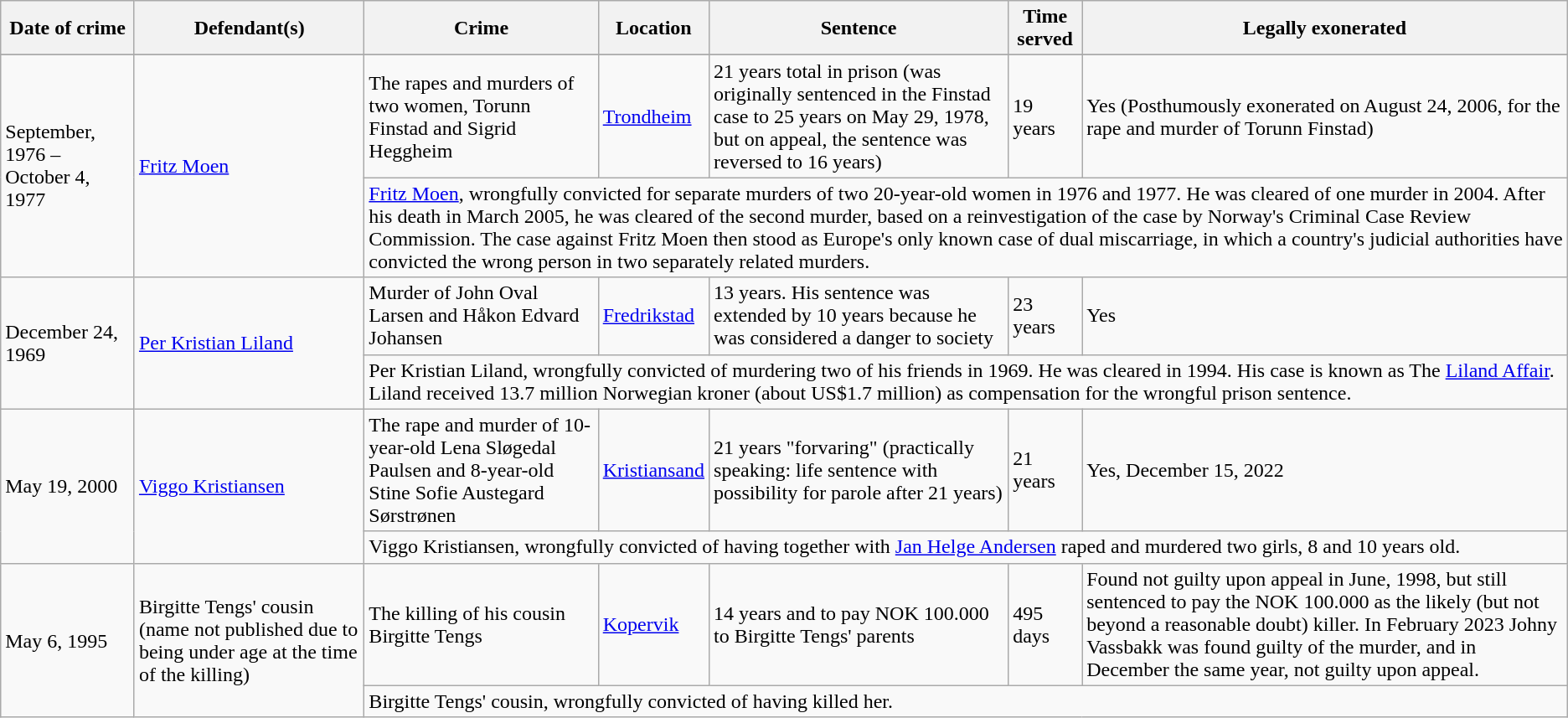<table class="wikitable sortable">
<tr>
<th>Date of crime</th>
<th>Defendant(s)</th>
<th>Crime</th>
<th>Location</th>
<th>Sentence</th>
<th>Time served</th>
<th>Legally exonerated</th>
</tr>
<tr>
</tr>
<tr ->
<td rowspan="2">September, 1976 – October 4, 1977</td>
<td rowspan="2"><a href='#'>Fritz Moen</a></td>
<td>The rapes and murders of two women, Torunn Finstad and Sigrid Heggheim</td>
<td><a href='#'>Trondheim</a></td>
<td>21 years total in prison (was originally sentenced in the Finstad case to 25 years on May 29, 1978, but on appeal, the sentence was reversed to 16 years)</td>
<td>19 years</td>
<td>Yes (Posthumously exonerated on August 24, 2006, for the rape and murder of Torunn Finstad)</td>
</tr>
<tr>
<td colspan=5><a href='#'>Fritz Moen</a>, wrongfully convicted for separate murders of two 20-year-old women in 1976 and 1977. He was cleared of one murder in 2004. After his death in March 2005, he was cleared of the second murder, based on a reinvestigation of the case by Norway's Criminal Case Review Commission. The case against Fritz Moen then stood as Europe's only known case of dual miscarriage, in which a country's judicial authorities have convicted the wrong person in two separately related murders.</td>
</tr>
<tr ->
<td rowspan="2">December 24, 1969</td>
<td rowspan="2"><a href='#'>Per Kristian Liland</a></td>
<td>Murder of John Oval Larsen and Håkon Edvard Johansen</td>
<td><a href='#'>Fredrikstad</a></td>
<td>13 years. His sentence was extended by 10 years because he was considered a danger to society</td>
<td>23 years</td>
<td>Yes</td>
</tr>
<tr>
<td colspan=5>Per Kristian Liland, wrongfully convicted of murdering two of his friends in 1969. He was cleared in 1994. His case is known as The <a href='#'>Liland Affair</a>. Liland received 13.7 million Norwegian kroner (about US$1.7 million) as compensation for the wrongful prison sentence.</td>
</tr>
<tr ->
<td rowspan="2">May 19, 2000</td>
<td rowspan="2"><a href='#'>Viggo Kristiansen</a></td>
<td>The rape and murder of 10-year-old Lena Sløgedal Paulsen and 8-year-old Stine Sofie Austegard Sørstrønen</td>
<td><a href='#'>Kristiansand</a></td>
<td>21 years "forvaring" (practically speaking: life sentence with possibility for parole after 21 years)</td>
<td>21 years</td>
<td>Yes, December 15, 2022</td>
</tr>
<tr>
<td colspan=5>Viggo Kristiansen, wrongfully convicted of having together with  <a href='#'>Jan Helge Andersen</a> raped and murdered two girls, 8 and 10 years old.</td>
</tr>
<tr ->
<td rowspan="2">May 6, 1995</td>
<td rowspan="2">Birgitte Tengs' cousin (name not published due to being under age at the time of the killing)</td>
<td>The killing of his cousin Birgitte Tengs</td>
<td><a href='#'>Kopervik</a></td>
<td>14 years and to pay NOK 100.000 to Birgitte Tengs' parents</td>
<td>495 days</td>
<td>Found not guilty upon appeal in June, 1998, but still sentenced to pay the NOK 100.000 as the likely (but not beyond a reasonable doubt) killer. In February 2023 Johny Vassbakk was found guilty of the murder, and in December the same year, not guilty upon appeal.</td>
</tr>
<tr>
<td colspan=5>Birgitte Tengs' cousin, wrongfully convicted of having killed her.</td>
</tr>
</table>
